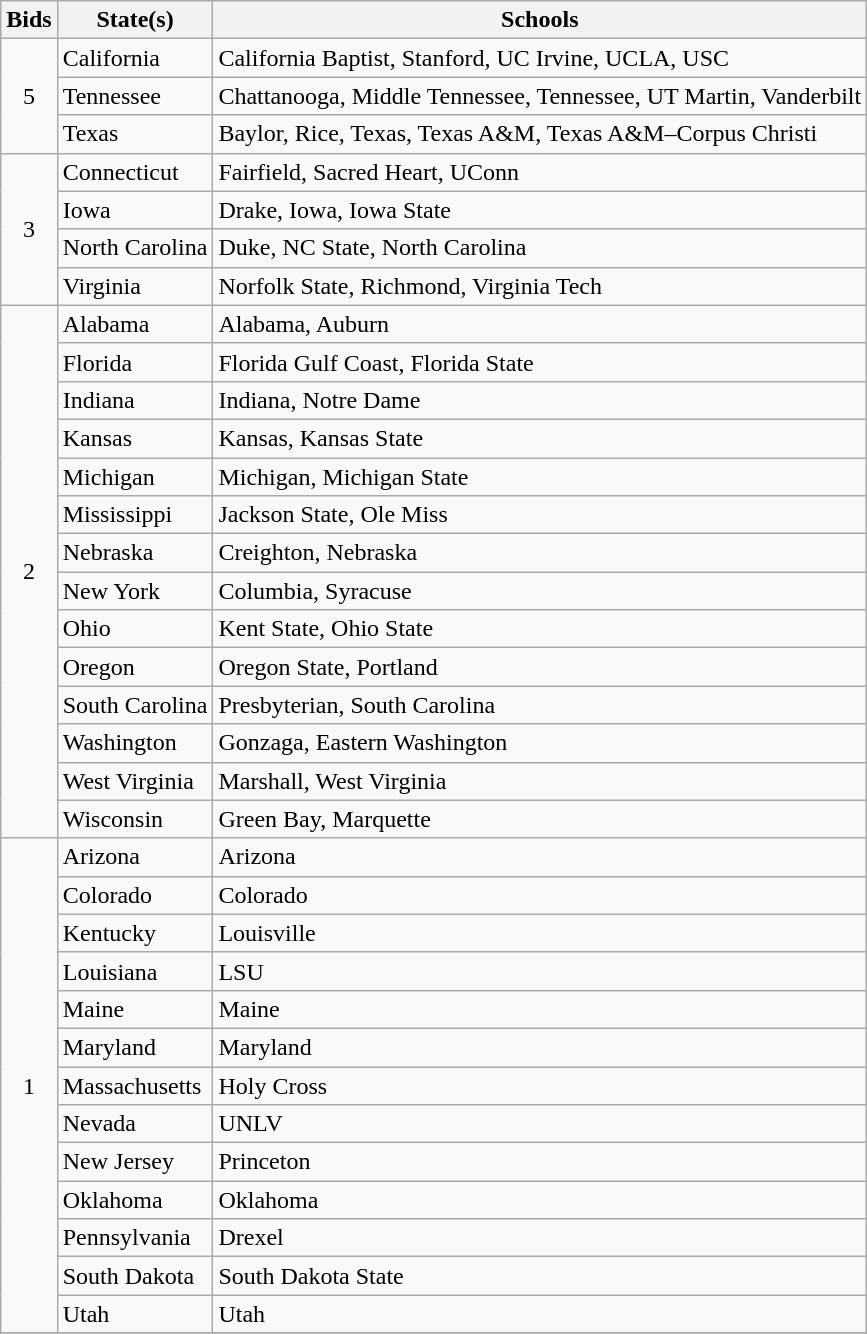<table class="wikitable">
<tr>
<th>Bids</th>
<th>State(s)</th>
<th>Schools</th>
</tr>
<tr>
<td rowspan="3" align="center">5</td>
<td>California</td>
<td>California Baptist, Stanford, UC Irvine, UCLA, USC</td>
</tr>
<tr>
<td>Tennessee</td>
<td>Chattanooga, Middle Tennessee, Tennessee, UT Martin, Vanderbilt</td>
</tr>
<tr>
<td>Texas</td>
<td>Baylor, Rice, Texas, Texas A&M, Texas A&M–Corpus Christi</td>
</tr>
<tr>
<td rowspan="4" align="center">3</td>
<td>Connecticut</td>
<td>Fairfield, Sacred Heart, UConn</td>
</tr>
<tr>
<td>Iowa</td>
<td>Drake, Iowa, Iowa State</td>
</tr>
<tr>
<td>North Carolina</td>
<td>Duke, NC State, North Carolina</td>
</tr>
<tr>
<td>Virginia</td>
<td>Norfolk State, Richmond, Virginia Tech</td>
</tr>
<tr>
<td rowspan="14" align="center">2</td>
<td>Alabama</td>
<td>Alabama, Auburn</td>
</tr>
<tr>
<td>Florida</td>
<td>Florida Gulf Coast, Florida State</td>
</tr>
<tr>
<td>Indiana</td>
<td>Indiana, Notre Dame</td>
</tr>
<tr>
<td>Kansas</td>
<td>Kansas, Kansas State</td>
</tr>
<tr>
<td>Michigan</td>
<td>Michigan, Michigan State</td>
</tr>
<tr>
<td>Mississippi</td>
<td>Jackson State, Ole Miss</td>
</tr>
<tr>
<td>Nebraska</td>
<td>Creighton, Nebraska</td>
</tr>
<tr>
<td>New York</td>
<td>Columbia, Syracuse</td>
</tr>
<tr>
<td>Ohio</td>
<td>Kent State, Ohio State</td>
</tr>
<tr>
<td>Oregon</td>
<td>Oregon State, Portland</td>
</tr>
<tr>
<td>South Carolina</td>
<td>Presbyterian, South Carolina</td>
</tr>
<tr>
<td>Washington</td>
<td>Gonzaga, Eastern Washington</td>
</tr>
<tr>
<td>West Virginia</td>
<td>Marshall, West Virginia</td>
</tr>
<tr>
<td>Wisconsin</td>
<td>Green Bay, Marquette</td>
</tr>
<tr>
<td rowspan="13" align="center">1</td>
<td>Arizona</td>
<td>Arizona</td>
</tr>
<tr>
<td>Colorado</td>
<td>Colorado</td>
</tr>
<tr>
<td>Kentucky</td>
<td>Louisville</td>
</tr>
<tr>
<td>Louisiana</td>
<td>LSU</td>
</tr>
<tr>
<td>Maine</td>
<td>Maine</td>
</tr>
<tr>
<td>Maryland</td>
<td>Maryland</td>
</tr>
<tr>
<td>Massachusetts</td>
<td>Holy Cross</td>
</tr>
<tr>
<td>Nevada</td>
<td>UNLV</td>
</tr>
<tr>
<td>New Jersey</td>
<td>Princeton</td>
</tr>
<tr>
<td>Oklahoma</td>
<td>Oklahoma</td>
</tr>
<tr>
<td>Pennsylvania</td>
<td>Drexel</td>
</tr>
<tr>
<td>South Dakota</td>
<td>South Dakota State</td>
</tr>
<tr>
<td>Utah</td>
<td>Utah</td>
</tr>
<tr>
</tr>
</table>
